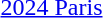<table>
<tr>
<td rowspan=2><a href='#'>2024 Paris</a><br></td>
<td rowspan=2></td>
<td rowspan=2></td>
<td></td>
</tr>
<tr>
<td></td>
</tr>
</table>
